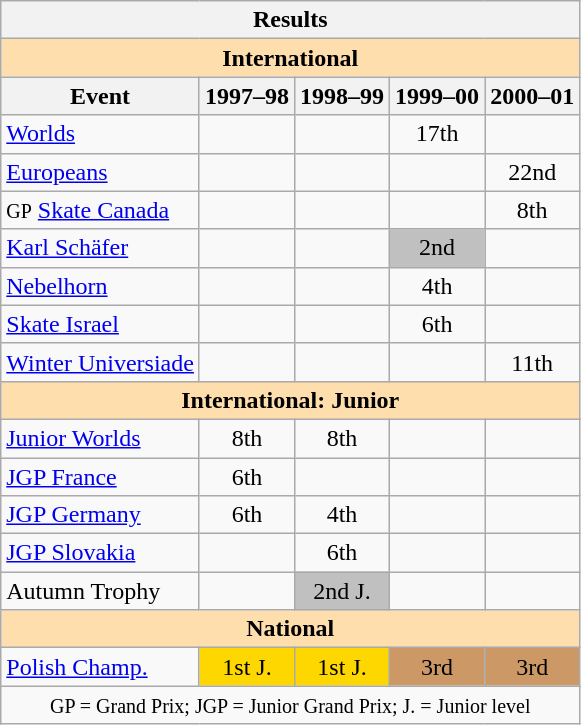<table class="wikitable" style="text-align:center">
<tr>
<th colspan=5 align=center><strong>Results</strong></th>
</tr>
<tr>
<th style="background-color: #ffdead; " colspan=5 align=center><strong>International</strong></th>
</tr>
<tr>
<th>Event</th>
<th>1997–98</th>
<th>1998–99</th>
<th>1999–00</th>
<th>2000–01</th>
</tr>
<tr>
<td align=left><a href='#'>Worlds</a></td>
<td></td>
<td></td>
<td>17th</td>
<td></td>
</tr>
<tr>
<td align=left><a href='#'>Europeans</a></td>
<td></td>
<td></td>
<td></td>
<td>22nd</td>
</tr>
<tr>
<td align=left><small>GP</small> <a href='#'>Skate Canada</a></td>
<td></td>
<td></td>
<td></td>
<td>8th</td>
</tr>
<tr>
<td align=left><a href='#'>Karl Schäfer</a></td>
<td></td>
<td></td>
<td bgcolor=silver>2nd</td>
<td></td>
</tr>
<tr>
<td align=left><a href='#'>Nebelhorn</a></td>
<td></td>
<td></td>
<td>4th</td>
<td></td>
</tr>
<tr>
<td align=left><a href='#'>Skate Israel</a></td>
<td></td>
<td></td>
<td>6th</td>
<td></td>
</tr>
<tr>
<td align=left><a href='#'>Winter Universiade</a></td>
<td></td>
<td></td>
<td></td>
<td>11th</td>
</tr>
<tr>
<th style="background-color: #ffdead; " colspan=5 align=center><strong>International: Junior</strong></th>
</tr>
<tr>
<td align=left><a href='#'>Junior Worlds</a></td>
<td>8th</td>
<td>8th</td>
<td></td>
<td></td>
</tr>
<tr>
<td align=left><a href='#'>JGP France</a></td>
<td>6th</td>
<td></td>
<td></td>
<td></td>
</tr>
<tr>
<td align=left><a href='#'>JGP Germany</a></td>
<td>6th</td>
<td>4th</td>
<td></td>
<td></td>
</tr>
<tr>
<td align=left><a href='#'>JGP Slovakia</a></td>
<td></td>
<td>6th</td>
<td></td>
<td></td>
</tr>
<tr>
<td align=left>Autumn Trophy</td>
<td></td>
<td bgcolor=silver>2nd J.</td>
<td></td>
<td></td>
</tr>
<tr>
<th style="background-color: #ffdead; " colspan=5 align=center><strong>National</strong></th>
</tr>
<tr>
<td align=left><a href='#'>Polish Champ.</a></td>
<td bgcolor=gold>1st J.</td>
<td bgcolor=gold>1st J.</td>
<td bgcolor=cc9966>3rd</td>
<td bgcolor=cc9966>3rd</td>
</tr>
<tr>
<td colspan=5 align=center><small> GP = Grand Prix; JGP = Junior Grand Prix; J. = Junior level </small></td>
</tr>
</table>
